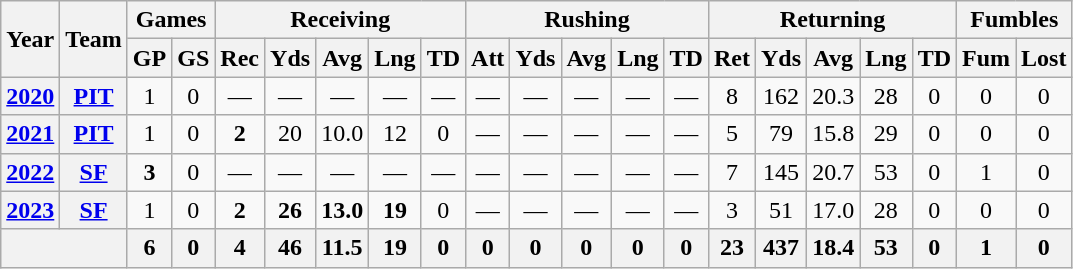<table class=wikitable style="text-align:center;">
<tr>
<th rowspan="2">Year</th>
<th rowspan="2">Team</th>
<th colspan="2">Games</th>
<th colspan="5">Receiving</th>
<th colspan="5">Rushing</th>
<th colspan="5">Returning</th>
<th colspan="2">Fumbles</th>
</tr>
<tr>
<th>GP</th>
<th>GS</th>
<th>Rec</th>
<th>Yds</th>
<th>Avg</th>
<th>Lng</th>
<th>TD</th>
<th>Att</th>
<th>Yds</th>
<th>Avg</th>
<th>Lng</th>
<th>TD</th>
<th>Ret</th>
<th>Yds</th>
<th>Avg</th>
<th>Lng</th>
<th>TD</th>
<th>Fum</th>
<th>Lost</th>
</tr>
<tr>
<th><a href='#'>2020</a></th>
<th><a href='#'>PIT</a></th>
<td>1</td>
<td>0</td>
<td>—</td>
<td>—</td>
<td>—</td>
<td>—</td>
<td>—</td>
<td>—</td>
<td>—</td>
<td>—</td>
<td>—</td>
<td>—</td>
<td>8</td>
<td>162</td>
<td>20.3</td>
<td>28</td>
<td>0</td>
<td>0</td>
<td>0</td>
</tr>
<tr>
<th><a href='#'>2021</a></th>
<th><a href='#'>PIT</a></th>
<td>1</td>
<td>0</td>
<td><strong>2</strong></td>
<td>20</td>
<td>10.0</td>
<td>12</td>
<td>0</td>
<td>—</td>
<td>—</td>
<td>—</td>
<td>—</td>
<td>—</td>
<td>5</td>
<td>79</td>
<td>15.8</td>
<td>29</td>
<td>0</td>
<td>0</td>
<td>0</td>
</tr>
<tr>
<th><a href='#'>2022</a></th>
<th><a href='#'>SF</a></th>
<td><strong>3</strong></td>
<td>0</td>
<td>—</td>
<td>—</td>
<td>—</td>
<td>—</td>
<td>—</td>
<td>—</td>
<td>—</td>
<td>—</td>
<td>—</td>
<td>—</td>
<td>7</td>
<td>145</td>
<td>20.7</td>
<td>53</td>
<td>0</td>
<td>1</td>
<td>0</td>
</tr>
<tr>
<th><a href='#'>2023</a></th>
<th><a href='#'>SF</a></th>
<td>1</td>
<td>0</td>
<td><strong>2</strong></td>
<td><strong>26</strong></td>
<td><strong>13.0</strong></td>
<td><strong>19</strong></td>
<td>0</td>
<td>—</td>
<td>—</td>
<td>—</td>
<td>—</td>
<td>—</td>
<td>3</td>
<td>51</td>
<td>17.0</td>
<td>28</td>
<td>0</td>
<td>0</td>
<td>0</td>
</tr>
<tr>
<th colspan="2"></th>
<th>6</th>
<th>0</th>
<th>4</th>
<th>46</th>
<th>11.5</th>
<th>19</th>
<th>0</th>
<th>0</th>
<th>0</th>
<th>0</th>
<th>0</th>
<th>0</th>
<th>23</th>
<th>437</th>
<th>18.4</th>
<th>53</th>
<th>0</th>
<th>1</th>
<th>0</th>
</tr>
</table>
